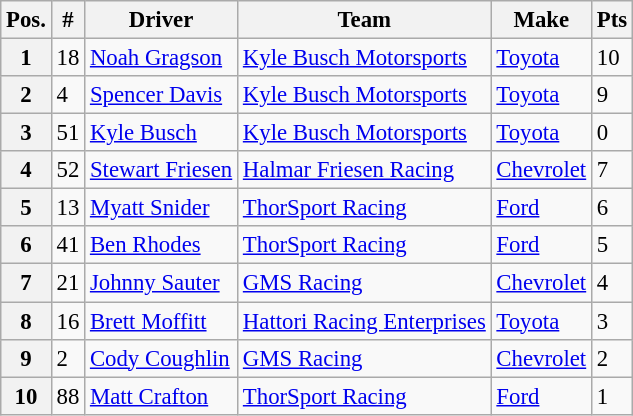<table class="wikitable" style="font-size:95%">
<tr>
<th>Pos.</th>
<th>#</th>
<th>Driver</th>
<th>Team</th>
<th>Make</th>
<th>Pts</th>
</tr>
<tr>
<th>1</th>
<td>18</td>
<td><a href='#'>Noah Gragson</a></td>
<td><a href='#'>Kyle Busch Motorsports</a></td>
<td><a href='#'>Toyota</a></td>
<td>10</td>
</tr>
<tr>
<th>2</th>
<td>4</td>
<td><a href='#'>Spencer Davis</a></td>
<td><a href='#'>Kyle Busch Motorsports</a></td>
<td><a href='#'>Toyota</a></td>
<td>9</td>
</tr>
<tr>
<th>3</th>
<td>51</td>
<td><a href='#'>Kyle Busch</a></td>
<td><a href='#'>Kyle Busch Motorsports</a></td>
<td><a href='#'>Toyota</a></td>
<td>0</td>
</tr>
<tr>
<th>4</th>
<td>52</td>
<td><a href='#'>Stewart Friesen</a></td>
<td><a href='#'>Halmar Friesen Racing</a></td>
<td><a href='#'>Chevrolet</a></td>
<td>7</td>
</tr>
<tr>
<th>5</th>
<td>13</td>
<td><a href='#'>Myatt Snider</a></td>
<td><a href='#'>ThorSport Racing</a></td>
<td><a href='#'>Ford</a></td>
<td>6</td>
</tr>
<tr>
<th>6</th>
<td>41</td>
<td><a href='#'>Ben Rhodes</a></td>
<td><a href='#'>ThorSport Racing</a></td>
<td><a href='#'>Ford</a></td>
<td>5</td>
</tr>
<tr>
<th>7</th>
<td>21</td>
<td><a href='#'>Johnny Sauter</a></td>
<td><a href='#'>GMS Racing</a></td>
<td><a href='#'>Chevrolet</a></td>
<td>4</td>
</tr>
<tr>
<th>8</th>
<td>16</td>
<td><a href='#'>Brett Moffitt</a></td>
<td><a href='#'>Hattori Racing Enterprises</a></td>
<td><a href='#'>Toyota</a></td>
<td>3</td>
</tr>
<tr>
<th>9</th>
<td>2</td>
<td><a href='#'>Cody Coughlin</a></td>
<td><a href='#'>GMS Racing</a></td>
<td><a href='#'>Chevrolet</a></td>
<td>2</td>
</tr>
<tr>
<th>10</th>
<td>88</td>
<td><a href='#'>Matt Crafton</a></td>
<td><a href='#'>ThorSport Racing</a></td>
<td><a href='#'>Ford</a></td>
<td>1</td>
</tr>
</table>
